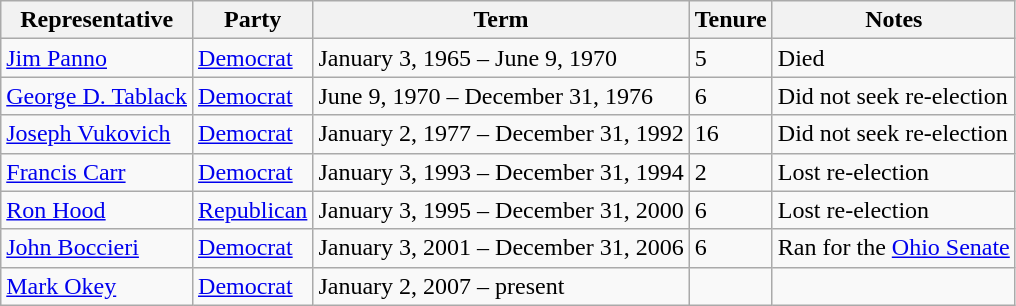<table class=wikitable>
<tr valign=bottom>
<th>Representative</th>
<th>Party</th>
<th>Term</th>
<th>Tenure</th>
<th>Notes</th>
</tr>
<tr>
<td><a href='#'>Jim Panno</a></td>
<td><a href='#'>Democrat</a></td>
<td>January 3, 1965 – June 9, 1970</td>
<td>5</td>
<td>Died</td>
</tr>
<tr>
<td><a href='#'>George D. Tablack</a></td>
<td><a href='#'>Democrat</a></td>
<td>June 9, 1970 – December 31, 1976</td>
<td>6</td>
<td>Did not seek re-election</td>
</tr>
<tr>
<td><a href='#'>Joseph Vukovich</a></td>
<td><a href='#'>Democrat</a></td>
<td>January 2, 1977 – December 31, 1992</td>
<td>16</td>
<td>Did not seek re-election</td>
</tr>
<tr>
<td><a href='#'>Francis Carr</a></td>
<td><a href='#'>Democrat</a></td>
<td>January 3, 1993 – December 31, 1994</td>
<td>2</td>
<td>Lost re-election</td>
</tr>
<tr>
<td><a href='#'>Ron Hood</a></td>
<td><a href='#'>Republican</a></td>
<td>January 3, 1995 – December 31, 2000</td>
<td>6</td>
<td>Lost re-election</td>
</tr>
<tr>
<td><a href='#'>John Boccieri</a></td>
<td><a href='#'>Democrat</a></td>
<td>January 3, 2001 – December 31, 2006</td>
<td>6</td>
<td>Ran for the <a href='#'>Ohio Senate</a></td>
</tr>
<tr>
<td><a href='#'>Mark Okey</a></td>
<td><a href='#'>Democrat</a></td>
<td>January 2, 2007 – present</td>
<td></td>
<td></td>
</tr>
</table>
